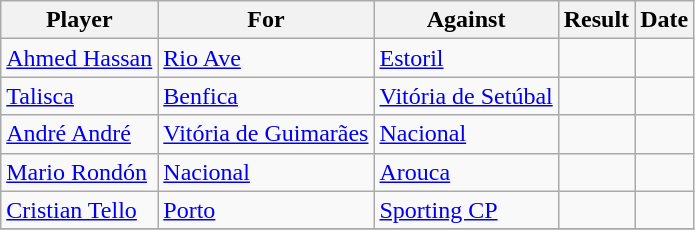<table class="wikitable sortable">
<tr>
<th>Player</th>
<th>For</th>
<th>Against</th>
<th style="text-align:center;">Result</th>
<th>Date</th>
</tr>
<tr>
<td> <a href='#'>Ahmed Hassan</a></td>
<td><a href='#'>Rio Ave</a></td>
<td><a href='#'>Estoril</a></td>
<td style="text-align:center;"></td>
<td></td>
</tr>
<tr>
<td> <a href='#'>Talisca</a></td>
<td><a href='#'>Benfica</a></td>
<td><a href='#'>Vitória de Setúbal</a></td>
<td style="text-align:center;"></td>
<td></td>
</tr>
<tr>
<td> <a href='#'>André André</a></td>
<td><a href='#'>Vitória de Guimarães</a></td>
<td><a href='#'>Nacional</a></td>
<td style="text-align:center;"></td>
<td></td>
</tr>
<tr>
<td> <a href='#'>Mario Rondón</a></td>
<td><a href='#'>Nacional</a></td>
<td><a href='#'>Arouca</a></td>
<td style="text-align:center;"></td>
<td></td>
</tr>
<tr>
<td> <a href='#'>Cristian Tello</a></td>
<td><a href='#'>Porto</a></td>
<td><a href='#'>Sporting CP</a></td>
<td style="text-align:center;"></td>
<td></td>
</tr>
<tr>
</tr>
</table>
